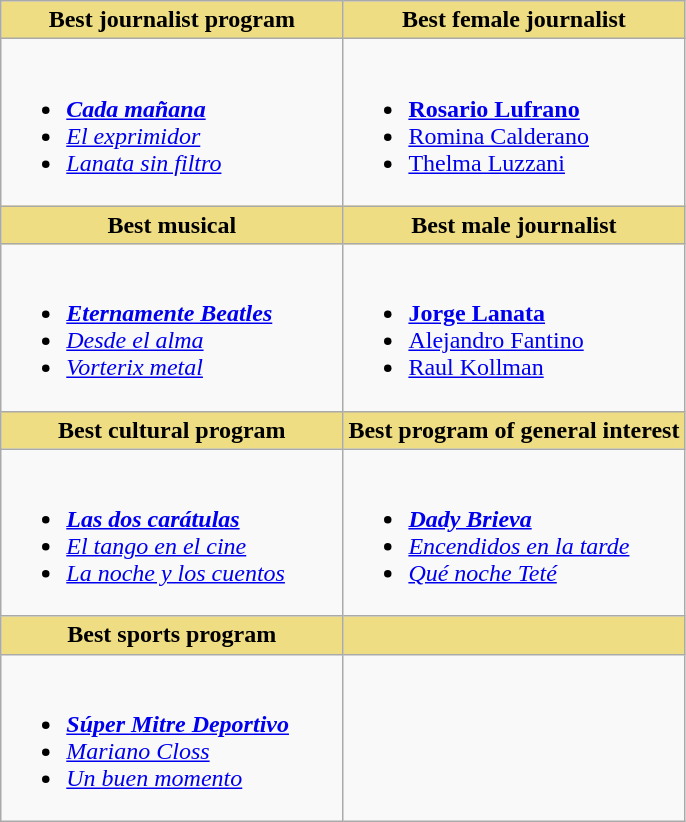<table class=wikitable>
<tr>
<th style="background:#EEDD82; width:50%">Best journalist program</th>
<th style="background:#EEDD82; width:50%">Best female journalist</th>
</tr>
<tr>
<td valign="top"><br><ul><li><strong><em><a href='#'>Cada mañana</a></em></strong></li><li><em><a href='#'>El exprimidor</a></em></li><li><em><a href='#'>Lanata sin filtro</a></em></li></ul></td>
<td valign="top"><br><ul><li><strong><a href='#'>Rosario Lufrano</a></strong></li><li><a href='#'>Romina Calderano</a></li><li><a href='#'>Thelma Luzzani</a></li></ul></td>
</tr>
<tr>
<th style="background:#EEDD82; width:50%">Best musical</th>
<th style="background:#EEDD82; width:50%">Best male journalist</th>
</tr>
<tr>
<td valign="top"><br><ul><li><strong><em><a href='#'>Eternamente Beatles</a></em></strong></li><li><em><a href='#'>Desde el alma</a></em></li><li><em><a href='#'>Vorterix metal</a></em></li></ul></td>
<td valign="top"><br><ul><li><strong><a href='#'>Jorge Lanata</a></strong></li><li><a href='#'>Alejandro Fantino</a></li><li><a href='#'>Raul Kollman</a></li></ul></td>
</tr>
<tr>
<th style="background:#EEDD82; width:50%">Best cultural program</th>
<th style="background:#EEDD82; width:50%">Best program of general interest</th>
</tr>
<tr>
<td valign="top"><br><ul><li><strong><em><a href='#'>Las dos carátulas</a></em></strong></li><li><em><a href='#'>El tango en el cine</a></em></li><li><em><a href='#'>La noche y los cuentos</a></em></li></ul></td>
<td valign="top"><br><ul><li><strong><em><a href='#'>Dady Brieva</a></em></strong></li><li><em><a href='#'>Encendidos en la tarde</a></em></li><li><em><a href='#'>Qué noche Teté</a></em></li></ul></td>
</tr>
<tr>
<th style="background:#EEDD82; width:50%">Best sports program</th>
<th style="background:#EEDD82; width:50%"></th>
</tr>
<tr>
<td valign="top"><br><ul><li><strong><em><a href='#'>Súper Mitre Deportivo</a></em></strong></li><li><em><a href='#'>Mariano Closs</a></em></li><li><em><a href='#'>Un buen momento</a></em></li></ul></td>
<td valign="top"></td>
</tr>
</table>
